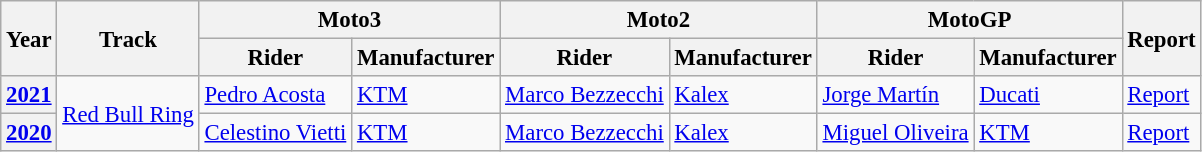<table class="wikitable" style="font-size: 95%;">
<tr>
<th rowspan=2>Year</th>
<th rowspan=2>Track</th>
<th colspan=2>Moto3</th>
<th colspan=2>Moto2</th>
<th colspan=2>MotoGP</th>
<th rowspan=2>Report</th>
</tr>
<tr>
<th>Rider</th>
<th>Manufacturer</th>
<th>Rider</th>
<th>Manufacturer</th>
<th>Rider</th>
<th>Manufacturer</th>
</tr>
<tr>
<th><a href='#'>2021</a></th>
<td rowspan=2><a href='#'>Red Bull Ring</a></td>
<td> <a href='#'>Pedro Acosta</a></td>
<td><a href='#'>KTM</a></td>
<td> <a href='#'>Marco Bezzecchi</a></td>
<td><a href='#'>Kalex</a></td>
<td> <a href='#'>Jorge Martín</a></td>
<td><a href='#'>Ducati</a></td>
<td><a href='#'>Report</a></td>
</tr>
<tr>
<th><a href='#'>2020</a></th>
<td> <a href='#'>Celestino Vietti</a></td>
<td><a href='#'>KTM</a></td>
<td> <a href='#'>Marco Bezzecchi</a></td>
<td><a href='#'>Kalex</a></td>
<td> <a href='#'>Miguel Oliveira</a></td>
<td><a href='#'>KTM</a></td>
<td><a href='#'>Report</a></td>
</tr>
</table>
